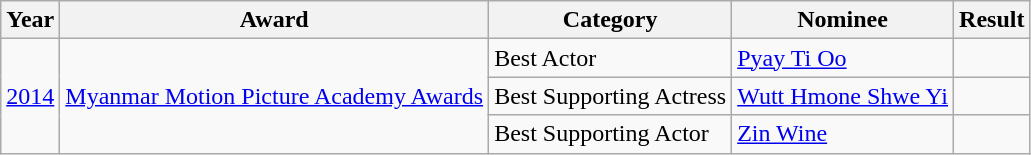<table class="wikitable">
<tr>
<th>Year</th>
<th>Award</th>
<th>Category</th>
<th>Nominee</th>
<th>Result</th>
</tr>
<tr>
<td scope="row" rowspan="3"><a href='#'>2014</a></td>
<td scope="row" rowspan="3"><a href='#'>Myanmar Motion Picture Academy Awards</a></td>
<td>Best Actor</td>
<td><a href='#'>Pyay Ti Oo</a></td>
<td></td>
</tr>
<tr>
<td>Best Supporting Actress</td>
<td><a href='#'>Wutt Hmone Shwe Yi</a></td>
<td></td>
</tr>
<tr>
<td>Best Supporting Actor</td>
<td><a href='#'>Zin Wine</a></td>
<td></td>
</tr>
</table>
